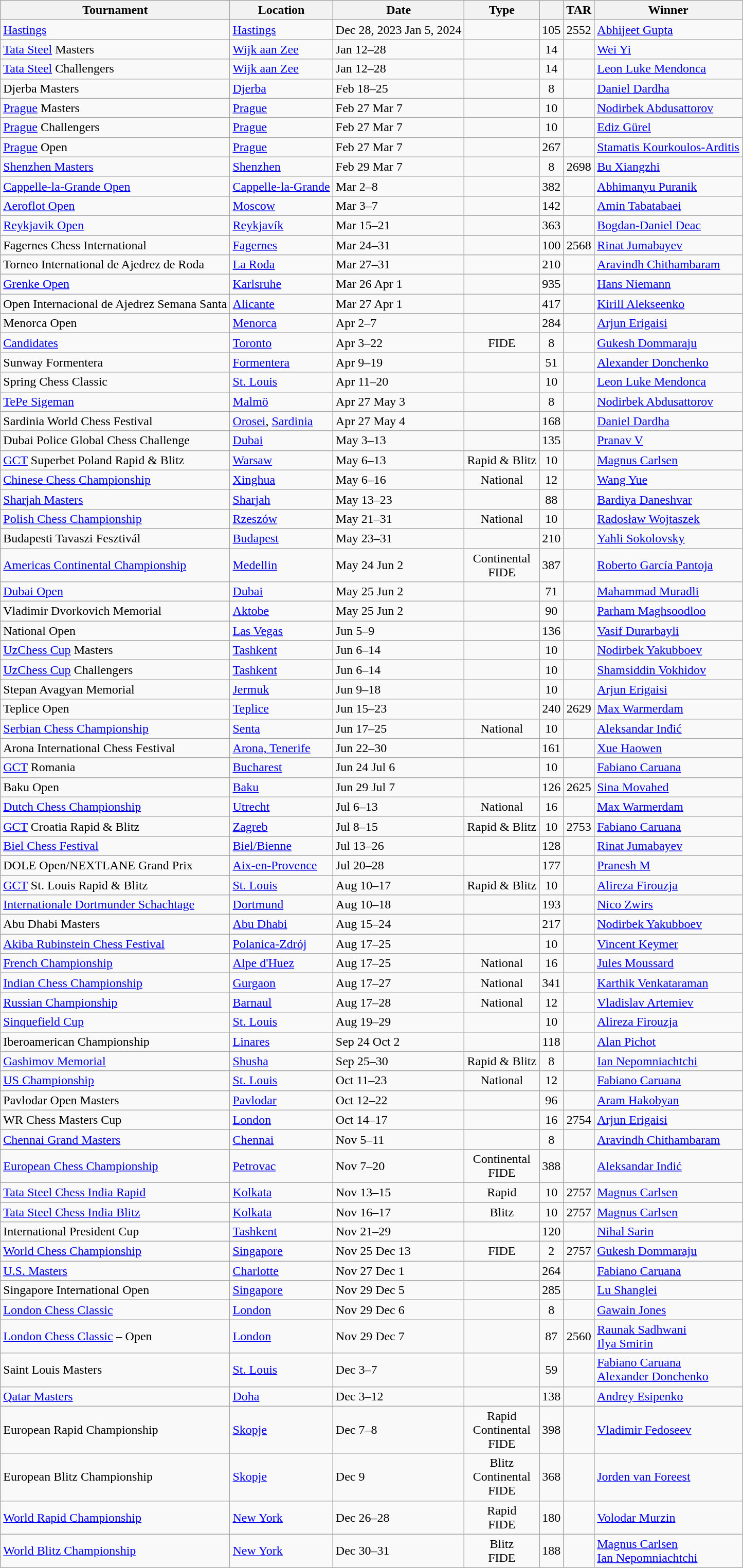<table class="wikitable sortable">
<tr>
<th>Tournament</th>
<th>Location</th>
<th>Date</th>
<th>Type</th>
<th></th>
<th>TAR</th>
<th>Winner</th>
</tr>
<tr>
<td><a href='#'>Hastings</a></td>
<td> <a href='#'>Hastings</a></td>
<td data-sort-value="01-05">Dec 28, 2023 Jan 5, 2024</td>
<td align="center"></td>
<td align="center">105</td>
<td align="center" data-sort-value="2552.000">2552</td>
<td> <a href='#'>Abhijeet Gupta</a></td>
</tr>
<tr>
<td><a href='#'>Tata Steel</a> Masters</td>
<td> <a href='#'>Wijk aan Zee</a></td>
<td data-sort-value="01-28">Jan 12–28</td>
<td></td>
<td align="center">14</td>
<td align="center" data-sort-value="2752.750"></td>
<td> <a href='#'>Wei Yi</a></td>
</tr>
<tr>
<td><a href='#'>Tata Steel</a> Challengers</td>
<td> <a href='#'>Wijk aan Zee</a></td>
<td data-sort-value="01-28">Jan 12–28</td>
<td></td>
<td align="center">14</td>
<td align="center" data-sort-value="2637.750"></td>
<td> <a href='#'>Leon Luke Mendonca</a></td>
</tr>
<tr>
<td>Djerba Masters</td>
<td> <a href='#'>Djerba</a></td>
<td data-sort-value="02-25">Feb 18–25</td>
<td></td>
<td align="center">8</td>
<td align="center" data-sort-value="2590.500"></td>
<td> <a href='#'>Daniel Dardha</a></td>
</tr>
<tr>
<td><a href='#'>Prague</a> Masters</td>
<td> <a href='#'>Prague</a></td>
<td data-sort-value="03-07">Feb 27 Mar 7</td>
<td align="center"></td>
<td align="center">10</td>
<td align="center" data-sort-value="2727.250"></td>
<td> <a href='#'>Nodirbek Abdusattorov</a></td>
</tr>
<tr>
<td><a href='#'>Prague</a> Challengers</td>
<td> <a href='#'>Prague</a></td>
<td data-sort-value="03-07">Feb 27 Mar 7</td>
<td align="center"></td>
<td align="center">10</td>
<td align="center" data-sort-value="2575.750"></td>
<td> <a href='#'>Ediz Gürel</a></td>
</tr>
<tr>
<td><a href='#'>Prague</a> Open</td>
<td> <a href='#'>Prague</a></td>
<td data-sort-value="03-07">Feb 27 Mar 7</td>
<td align="center"></td>
<td align="center">267</td>
<td align="center" data-sort-value="2567.750"></td>
<td> <a href='#'>Stamatis Kourkoulos-Arditis</a></td>
</tr>
<tr>
<td><a href='#'>Shenzhen Masters</a></td>
<td> <a href='#'>Shenzhen</a></td>
<td data-sort-value="03-07">Feb 29 Mar 7</td>
<td align="center"></td>
<td align="center">8</td>
<td align="center" data-sort-value="2698">2698</td>
<td> <a href='#'>Bu Xiangzhi</a></td>
</tr>
<tr>
<td><a href='#'>Cappelle-la-Grande Open</a></td>
<td> <a href='#'>Cappelle-la-Grande</a></td>
<td data-sort-value="03-08">Mar 2–8</td>
<td align="center"></td>
<td align="center">382</td>
<td align="center" data-sort-value="2562.625"></td>
<td> <a href='#'>Abhimanyu Puranik</a></td>
</tr>
<tr>
<td><a href='#'>Aeroflot Open</a></td>
<td> <a href='#'>Moscow</a></td>
<td data-sort-value="03-07">Mar 3–7</td>
<td align="center"></td>
<td align="center">142</td>
<td align="center" data-sort-value="2679.875"></td>
<td> <a href='#'>Amin Tabatabaei</a></td>
</tr>
<tr>
<td><a href='#'>Reykjavik Open</a></td>
<td> <a href='#'>Reykjavík</a></td>
<td data-sort-value="03-21">Mar 15–21</td>
<td align="center"></td>
<td align="center">363</td>
<td align="center" data-sort-value="2602.750"></td>
<td> <a href='#'>Bogdan-Daniel Deac</a></td>
</tr>
<tr>
<td>Fagernes Chess International</td>
<td> <a href='#'>Fagernes</a></td>
<td data-sort-value="03-31">Mar 24–31</td>
<td align="center"></td>
<td align="center">100</td>
<td align="center" data-sort-value="2568">2568</td>
<td> <a href='#'>Rinat Jumabayev</a></td>
</tr>
<tr>
<td>Torneo International de Ajedrez de Roda</td>
<td> <a href='#'>La Roda</a></td>
<td data-sort-value="03-31">Mar 27–31</td>
<td align="center"></td>
<td align="center">210</td>
<td align="center" data-sort-value="2603.875"></td>
<td> <a href='#'>Aravindh Chithambaram</a></td>
</tr>
<tr>
<td><a href='#'>Grenke Open</a></td>
<td> <a href='#'>Karlsruhe</a></td>
<td data-sort-value="04-01">Mar 26 Apr 1</td>
<td align="center"></td>
<td align="center">935</td>
<td align="center" data-sort-value="2689.250"></td>
<td> <a href='#'>Hans Niemann</a></td>
</tr>
<tr>
<td>Open Internacional de Ajedrez Semana Santa</td>
<td> <a href='#'>Alicante</a></td>
<td data-sort-value="04-01">Mar 27 Apr 1</td>
<td align="center"></td>
<td align="center">417</td>
<td align="center" data-sort-value="2574.500"></td>
<td> <a href='#'>Kirill Alekseenko</a></td>
</tr>
<tr>
<td>Menorca Open</td>
<td> <a href='#'>Menorca</a></td>
<td data-sort-value="04-07">Apr 2–7</td>
<td align="center"></td>
<td align="center">284</td>
<td align="center" data-sort-value="2676.625"></td>
<td> <a href='#'>Arjun Erigaisi</a></td>
</tr>
<tr>
<td><a href='#'>Candidates</a></td>
<td> <a href='#'>Toronto</a></td>
<td data-sort-value="04-22">Apr 3–22</td>
<td align="center">FIDE</td>
<td align="center">8</td>
<td align="center" data-sort-value="2744.875"></td>
<td> <a href='#'>Gukesh Dommaraju</a></td>
</tr>
<tr>
<td>Sunway Formentera</td>
<td> <a href='#'>Formentera</a></td>
<td data-sort-value="04-19">Apr 9–19</td>
<td align="center"></td>
<td align="center">51</td>
<td align="center" data-sort-value="2581.750"></td>
<td> <a href='#'>Alexander Donchenko</a></td>
</tr>
<tr>
<td>Spring Chess Classic</td>
<td> <a href='#'>St. Louis</a></td>
<td data-sort-value="04-20">Apr 11–20</td>
<td align="center"></td>
<td align="center">10</td>
<td align="center" data-sort-value="2624.875"></td>
<td> <a href='#'>Leon Luke Mendonca</a></td>
</tr>
<tr>
<td><a href='#'>TePe Sigeman</a></td>
<td> <a href='#'>Malmö</a></td>
<td data-sort-value="05-03">Apr 27 May 3</td>
<td align="center"></td>
<td align="center">8</td>
<td align="center" data-sort-value="2676.875"></td>
<td> <a href='#'>Nodirbek Abdusattorov</a></td>
</tr>
<tr>
<td>Sardinia World Chess Festival</td>
<td> <a href='#'>Orosei</a>, <a href='#'>Sardinia</a></td>
<td data-sort-value="05-04">Apr 27 May 4</td>
<td align="center"></td>
<td align="center">168</td>
<td align="center" data-sort-value="2658.500"></td>
<td> <a href='#'>Daniel Dardha</a></td>
</tr>
<tr>
<td>Dubai Police Global Chess Challenge</td>
<td> <a href='#'>Dubai</a></td>
<td data-sort-value="05-13">May 3–13</td>
<td align="center"></td>
<td align="center">135</td>
<td align="center" data-sort-value="2694.375"></td>
<td> <a href='#'>Pranav V</a></td>
</tr>
<tr>
<td><a href='#'>GCT</a> Superbet Poland Rapid & Blitz</td>
<td> <a href='#'>Warsaw</a></td>
<td data-sort-value="05-13">May 6–13</td>
<td align="center">Rapid & Blitz</td>
<td align="center">10</td>
<td align="center" data-sort-value="2762.375"></td>
<td> <a href='#'>Magnus Carlsen</a></td>
</tr>
<tr>
<td><a href='#'>Chinese Chess Championship</a></td>
<td> <a href='#'>Xinghua</a></td>
<td data-sort-value="05-16">May 6–16</td>
<td align="center">National</td>
<td align="center">12</td>
<td align="center" data-sort-value="2570.250"></td>
<td> <a href='#'>Wang Yue</a></td>
</tr>
<tr>
<td><a href='#'>Sharjah Masters</a></td>
<td> <a href='#'>Sharjah</a></td>
<td data-sort-value="05-23">May 13–23</td>
<td align="center"></td>
<td align="center">88</td>
<td align="center" data-sort-value="2720.625"></td>
<td> <a href='#'>Bardiya Daneshvar</a></td>
</tr>
<tr>
<td><a href='#'>Polish Chess Championship</a></td>
<td> <a href='#'>Rzeszów</a></td>
<td data-sort-value="05-31">May 21–31</td>
<td align="center">National</td>
<td align="center">10</td>
<td align="center" data-sort-value="2586.500"></td>
<td> <a href='#'>Radosław Wojtaszek</a></td>
</tr>
<tr>
<td>Budapesti Tavaszi Fesztivál</td>
<td> <a href='#'>Budapest</a></td>
<td data-sort-value="05-31">May 23–31</td>
<td align="center"></td>
<td align="center">210</td>
<td align="center" data-sort-value="2597.625"></td>
<td> <a href='#'>Yahli Sokolovsky</a></td>
</tr>
<tr>
<td><a href='#'>Americas Continental Championship</a></td>
<td> <a href='#'>Medellin</a></td>
<td data-sort-value="06-02">May 24 Jun 2</td>
<td align="center">Continental<br>FIDE</td>
<td align="center">387</td>
<td align="center" data-sort-value="2582.125"></td>
<td> <a href='#'>Roberto García Pantoja</a></td>
</tr>
<tr>
<td><a href='#'>Dubai Open</a></td>
<td> <a href='#'>Dubai</a></td>
<td data-sort-value="06-02">May 25 Jun 2</td>
<td align="center"></td>
<td align="center">71</td>
<td align="center" data-sort-value="2608.500"></td>
<td> <a href='#'>Mahammad Muradli</a></td>
</tr>
<tr>
<td>Vladimir Dvorkovich Memorial</td>
<td> <a href='#'>Aktobe</a></td>
<td data-sort-value="06-02">May 25 Jun 2</td>
<td align="center"></td>
<td align="center">90</td>
<td align="center" data-sort-value="2682.375"></td>
<td> <a href='#'>Parham Maghsoodloo</a></td>
</tr>
<tr>
<td>National Open</td>
<td> <a href='#'>Las Vegas</a></td>
<td data-sort-value="06-09">Jun 5–9</td>
<td align="center"></td>
<td align="center">136</td>
<td align="center" data-sort-value="2583.500"></td>
<td> <a href='#'>Vasif Durarbayli</a></td>
</tr>
<tr>
<td><a href='#'>UzChess Cup</a> Masters</td>
<td> <a href='#'>Tashkent</a></td>
<td data-sort-value="06-14">Jun 6–14</td>
<td align="center"></td>
<td align="center">10</td>
<td align="center" data-sort-value="2726.875"></td>
<td> <a href='#'>Nodirbek Yakubboev</a></td>
</tr>
<tr>
<td><a href='#'>UzChess Cup</a> Challengers</td>
<td> <a href='#'>Tashkent</a></td>
<td data-sort-value="06-14">Jun 6–14</td>
<td align="center"></td>
<td align="center">10</td>
<td align="center" data-sort-value="2625.625"></td>
<td> <a href='#'>Shamsiddin Vokhidov</a></td>
</tr>
<tr>
<td>Stepan Avagyan Memorial</td>
<td> <a href='#'>Jermuk</a></td>
<td data-sort-value="06-18">Jun 9–18</td>
<td align="center"></td>
<td align="center">10</td>
<td align="center" data-sort-value="2679.875"></td>
<td> <a href='#'>Arjun Erigaisi</a></td>
</tr>
<tr>
<td>Teplice Open</td>
<td> <a href='#'>Teplice</a></td>
<td data-sort-value="06-23">Jun 15–23</td>
<td align="center"></td>
<td align="center">240</td>
<td align="center" data-sort-value="2629">2629</td>
<td> <a href='#'>Max Warmerdam</a></td>
</tr>
<tr>
<td><a href='#'>Serbian Chess Championship</a></td>
<td> <a href='#'>Senta</a></td>
<td data-sort-value="06-25">Jun 17–25</td>
<td align="center">National</td>
<td align="center">10</td>
<td align="center" data-sort-value="2556.125"></td>
<td> <a href='#'>Aleksandar Inđić</a></td>
</tr>
<tr>
<td>Arona International Chess Festival</td>
<td> <a href='#'>Arona, Tenerife</a></td>
<td data-sort-value="06-30">Jun 22–30</td>
<td align="center"></td>
<td align="center">161</td>
<td align="center" data-sort-value="2584.875"></td>
<td> <a href='#'>Xue Haowen</a></td>
</tr>
<tr>
<td><a href='#'>GCT</a> Romania</td>
<td> <a href='#'>Bucharest</a></td>
<td data-sort-value="07-06">Jun 24 Jul 6</td>
<td align="center"></td>
<td align="center">10</td>
<td align="center" data-sort-value="2761.250"></td>
<td> <a href='#'>Fabiano Caruana</a></td>
</tr>
<tr>
<td>Baku Open</td>
<td> <a href='#'>Baku</a></td>
<td data-sort-value="07-07">Jun 29 Jul 7</td>
<td align="center"></td>
<td align="center">126</td>
<td align="center" data-sort-value="2625">2625</td>
<td> <a href='#'>Sina Movahed</a></td>
</tr>
<tr>
<td><a href='#'>Dutch Chess Championship</a></td>
<td> <a href='#'>Utrecht</a></td>
<td data-sort-value="07-13">Jul 6–13</td>
<td align="center">National</td>
<td align="center">16</td>
<td align="center" data-sort-value="2586.375"></td>
<td> <a href='#'>Max Warmerdam</a></td>
</tr>
<tr>
<td><a href='#'>GCT</a> Croatia Rapid & Blitz</td>
<td> <a href='#'>Zagreb</a></td>
<td data-sort-value="07-15">Jul 8–15</td>
<td align="center">Rapid & Blitz</td>
<td align="center">10</td>
<td align="center" data-sort-value="2753">2753</td>
<td> <a href='#'>Fabiano Caruana</a></td>
</tr>
<tr>
<td><a href='#'>Biel Chess Festival</a></td>
<td> <a href='#'>Biel/Bienne</a></td>
<td data-sort-value="07-26">Jul 13–26</td>
<td align="center"></td>
<td align="center">128</td>
<td align="center" data-sort-value="2593.750"></td>
<td> <a href='#'>Rinat Jumabayev</a></td>
</tr>
<tr>
<td>DOLE Open/NEXTLANE Grand Prix</td>
<td> <a href='#'>Aix-en-Provence</a></td>
<td data-sort-value="07-28">Jul 20–28</td>
<td align="center"></td>
<td align="center">177</td>
<td align="center" data-sort-value="2627.875"></td>
<td> <a href='#'>Pranesh M</a></td>
</tr>
<tr>
<td><a href='#'>GCT</a> St. Louis Rapid & Blitz</td>
<td> <a href='#'>St. Louis</a></td>
<td data-sort-value="08-17">Aug 10–17</td>
<td align="center">Rapid & Blitz</td>
<td align="center">10</td>
<td align="center" data-sort-value="2765.375"></td>
<td> <a href='#'>Alireza Firouzja</a></td>
</tr>
<tr>
<td><a href='#'>Internationale Dortmunder Schachtage</a></td>
<td> <a href='#'>Dortmund</a></td>
<td data-sort-value="08-18">Aug 10–18</td>
<td align="center"></td>
<td align="center">193</td>
<td align="center" data-sort-value="2582.875"></td>
<td> <a href='#'>Nico Zwirs</a></td>
</tr>
<tr>
<td>Abu Dhabi Masters</td>
<td> <a href='#'>Abu Dhabi</a></td>
<td data-sort-value="08-24">Aug 15–24</td>
<td align="center"></td>
<td align="center">217</td>
<td align="center" data-sort-value="2677.250"></td>
<td> <a href='#'>Nodirbek Yakubboev</a></td>
</tr>
<tr>
<td><a href='#'>Akiba Rubinstein Chess Festival</a></td>
<td> <a href='#'>Polanica-Zdrój</a></td>
<td data-sort-value="08-25">Aug 17–25</td>
<td align="center"></td>
<td align="center">10</td>
<td align="center" data-sort-value="2696.375"></td>
<td> <a href='#'>Vincent Keymer</a></td>
</tr>
<tr>
<td><a href='#'>French Championship</a></td>
<td> <a href='#'>Alpe d'Huez</a></td>
<td data-sort-value="08-25">Aug 17–25</td>
<td align="center">National</td>
<td align="center">16</td>
<td align="center" data-sort-value="2577.250"></td>
<td> <a href='#'>Jules Moussard</a></td>
</tr>
<tr>
<td><a href='#'>Indian Chess Championship</a></td>
<td> <a href='#'>Gurgaon</a></td>
<td data-sort-value="08-27">Aug 17–27</td>
<td align="center">National</td>
<td align="center">341</td>
<td align="center" data-sort-value="2562.875"></td>
<td> <a href='#'>Karthik Venkataraman</a></td>
</tr>
<tr>
<td><a href='#'>Russian Championship</a></td>
<td> <a href='#'>Barnaul</a></td>
<td data-sort-value="08-28">Aug 17–28</td>
<td align="center">National</td>
<td align="center">12</td>
<td align="center" data-sort-value="2668.750"></td>
<td> <a href='#'>Vladislav Artemiev</a></td>
</tr>
<tr>
<td><a href='#'>Sinquefield Cup</a></td>
<td> <a href='#'>St. Louis</a></td>
<td data-sort-value="08-29">Aug 19–29</td>
<td align="center"></td>
<td align="center">10</td>
<td align="center" data-sort-value="2760.625"></td>
<td> <a href='#'>Alireza Firouzja</a></td>
</tr>
<tr>
<td>Iberoamerican Championship</td>
<td> <a href='#'>Linares</a></td>
<td data-sort-value="10-02">Sep 24 Oct 2</td>
<td align="center"></td>
<td align="center">118</td>
<td align="center" data-sort-value="2569.875"></td>
<td> <a href='#'>Alan Pichot</a></td>
</tr>
<tr>
<td><a href='#'>Gashimov Memorial</a></td>
<td> <a href='#'>Shusha</a></td>
<td data-sort-value="09-30">Sep 25–30</td>
<td align="center">Rapid & Blitz</td>
<td align="center">8</td>
<td align="center" data-sort-value="2704.625"></td>
<td> <a href='#'>Ian Nepomniachtchi</a></td>
</tr>
<tr>
<td><a href='#'>US Championship</a></td>
<td> <a href='#'>St. Louis</a></td>
<td data-sort-value="10-23">Oct 11–23</td>
<td align="center">National</td>
<td align="center">12</td>
<td align="center" data-sort-value="2727.250"></td>
<td> <a href='#'>Fabiano Caruana</a></td>
</tr>
<tr>
<td>Pavlodar Open Masters</td>
<td> <a href='#'>Pavlodar</a></td>
<td data-sort-value="10-22">Oct 12–22</td>
<td align="center"></td>
<td align="center">96</td>
<td align="center" data-sort-value="2569.875"></td>
<td> <a href='#'>Aram Hakobyan</a></td>
</tr>
<tr>
<td>WR Chess Masters Cup</td>
<td> <a href='#'>London</a></td>
<td data-sort-value="10-17">Oct 14–17</td>
<td align="center"></td>
<td align="center">16</td>
<td align="center" data-sort-value="2754">2754</td>
<td> <a href='#'>Arjun Erigaisi</a></td>
</tr>
<tr>
<td><a href='#'>Chennai Grand Masters</a></td>
<td> <a href='#'>Chennai</a></td>
<td data-sort-value="11-11">Nov 5–11</td>
<td align="center"></td>
<td align="center">8</td>
<td align="center" data-sort-value="2724.625"></td>
<td> <a href='#'>Aravindh Chithambaram</a></td>
</tr>
<tr>
<td><a href='#'>European Chess Championship</a></td>
<td> <a href='#'>Petrovac</a></td>
<td data-sort-value="11-20">Nov 7–20</td>
<td align="center">Continental<br>FIDE</td>
<td align="center">388</td>
<td align="center" data-sort-value="2675.625"></td>
<td> <a href='#'>Aleksandar Inđić</a></td>
</tr>
<tr>
<td><a href='#'>Tata Steel Chess India Rapid</a></td>
<td> <a href='#'>Kolkata</a></td>
<td data-sort-value="11-15">Nov 13–15</td>
<td align="center">Rapid</td>
<td align="center">10</td>
<td align="center" data-sort-value="2757">2757</td>
<td> <a href='#'>Magnus Carlsen</a></td>
</tr>
<tr>
<td><a href='#'>Tata Steel Chess India Blitz</a></td>
<td> <a href='#'>Kolkata</a></td>
<td data-sort-value="11-17">Nov 16–17</td>
<td align="center">Blitz</td>
<td align="center">10</td>
<td align="center" data-sort-value="2757">2757</td>
<td> <a href='#'>Magnus Carlsen</a></td>
</tr>
<tr>
<td>International President Cup</td>
<td> <a href='#'>Tashkent</a></td>
<td data-sort-value="11-29">Nov 21–29</td>
<td align="center"></td>
<td align="center">120</td>
<td align="center" data-sort-value="2691.750"></td>
<td> <a href='#'>Nihal Sarin</a></td>
</tr>
<tr>
<td><a href='#'>World Chess Championship</a></td>
<td> <a href='#'>Singapore</a></td>
<td data-sort-value="12-13">Nov 25 Dec 13</td>
<td align="center">FIDE</td>
<td align="center">2</td>
<td align="center" data-sort-value="2757">2757</td>
<td> <a href='#'>Gukesh Dommaraju</a></td>
</tr>
<tr>
<td><a href='#'>U.S. Masters</a></td>
<td> <a href='#'>Charlotte</a></td>
<td data-sort-value="12-01">Nov 27 Dec 1</td>
<td align="center"></td>
<td align="center">264</td>
<td align="center" data-sort-value="2655.500"></td>
<td> <a href='#'>Fabiano Caruana</a></td>
</tr>
<tr>
<td>Singapore International Open</td>
<td> <a href='#'>Singapore</a></td>
<td data-sort-value="12-05">Nov 29 Dec 5</td>
<td align="center"></td>
<td align="center">285</td>
<td align="center" data-sort-value="2626.125"></td>
<td> <a href='#'>Lu Shanglei</a></td>
</tr>
<tr>
<td><a href='#'>London Chess Classic</a></td>
<td> <a href='#'>London</a></td>
<td data-sort-value="12-06">Nov 29 Dec 6</td>
<td align="center"></td>
<td align="center">8</td>
<td align="center" data-sort-value="2637.625"></td>
<td> <a href='#'>Gawain Jones</a></td>
</tr>
<tr>
<td><a href='#'>London Chess Classic</a> – Open</td>
<td> <a href='#'>London</a></td>
<td data-sort-value="12-07">Nov 29 Dec 7</td>
<td align="center"></td>
<td align="center">87</td>
<td align="center" data-sort-value="2560">2560</td>
<td> <a href='#'>Raunak Sadhwani</a><br> <a href='#'>Ilya Smirin</a></td>
</tr>
<tr>
<td>Saint Louis Masters</td>
<td> <a href='#'>St. Louis</a></td>
<td data-sort-value="12-07">Dec 3–7</td>
<td align="center"></td>
<td align="center">59</td>
<td align="center" data-sort-value="2682.125"></td>
<td> <a href='#'>Fabiano Caruana</a><br> <a href='#'>Alexander Donchenko</a></td>
</tr>
<tr>
<td><a href='#'>Qatar Masters</a></td>
<td> <a href='#'>Doha</a></td>
<td data-sort-value="12-12">Dec 3–12</td>
<td align="center"></td>
<td align="center">138</td>
<td align="center" data-sort-value="2714.500"></td>
<td> <a href='#'>Andrey Esipenko</a></td>
</tr>
<tr>
<td>European Rapid Championship</td>
<td> <a href='#'>Skopje</a></td>
<td data-sort-value="12-08">Dec 7–8</td>
<td align="center">Rapid<br>Continental<br>FIDE</td>
<td align="center">398</td>
<td align="center" data-sort-value="2669.125"></td>
<td> <a href='#'>Vladimir Fedoseev</a></td>
</tr>
<tr>
<td>European Blitz Championship</td>
<td> <a href='#'>Skopje</a></td>
<td data-sort-value="12-9">Dec 9</td>
<td align="center">Blitz<br>Continental<br>FIDE</td>
<td align="center">368</td>
<td align="center" data-sort-value="2669.125"></td>
<td> <a href='#'>Jorden van Foreest</a></td>
</tr>
<tr>
<td><a href='#'>World Rapid Championship</a></td>
<td> <a href='#'>New York</a></td>
<td data-sort-value="12-28">Dec 26–28</td>
<td align="center">Rapid<br>FIDE</td>
<td align="center">180</td>
<td align="center" data-sort-value="2785.875"></td>
<td> <a href='#'>Volodar Murzin</a></td>
</tr>
<tr>
<td><a href='#'>World Blitz Championship</a></td>
<td> <a href='#'>New York</a></td>
<td data-sort-value="12-31">Dec 30–31</td>
<td align="center">Blitz<br>FIDE</td>
<td align="center">188</td>
<td align="center" data-sort-value="2785.875"></td>
<td> <a href='#'>Magnus Carlsen</a><br> <a href='#'>Ian Nepomniachtchi</a></td>
</tr>
</table>
